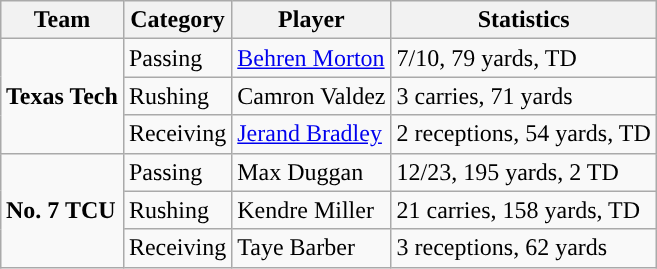<table class="wikitable" style="float: right;">
<tr>
<th>Team</th>
<th>Category</th>
<th>Player</th>
<th>Statistics</th>
</tr>
<tr>
<td rowspan=3><strong>Texas Tech</strong></td>
<td>Passing</td>
<td><a href='#'>Behren Morton</a></td>
<td>7/10, 79 yards, TD</td>
</tr>
<tr>
<td>Rushing</td>
<td>Camron Valdez</td>
<td>3 carries, 71 yards</td>
</tr>
<tr>
<td>Receiving</td>
<td><a href='#'>Jerand Bradley</a></td>
<td>2 receptions, 54 yards, TD</td>
</tr>
<tr>
<td rowspan=3><strong>No. 7 TCU</strong></td>
<td>Passing</td>
<td>Max Duggan</td>
<td>12/23, 195 yards, 2 TD</td>
</tr>
<tr>
<td>Rushing</td>
<td>Kendre Miller</td>
<td>21 carries, 158 yards, TD</td>
</tr>
<tr>
<td>Receiving</td>
<td>Taye Barber</td>
<td>3 receptions, 62 yards</td>
</tr>
</table>
